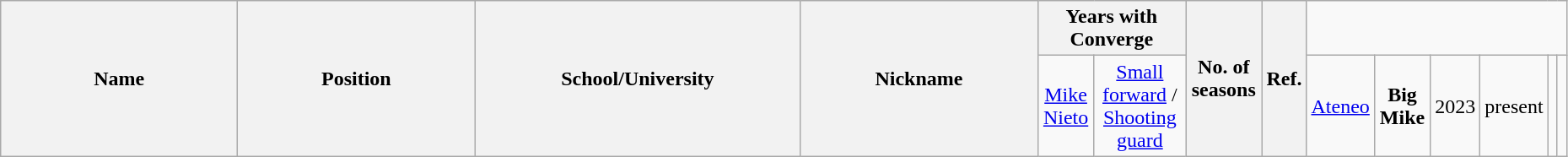<table class="wikitable sortable" style="text-align:center" width="98%">
<tr>
<th style="width:180px;" rowspan="2">Name</th>
<th style="width:180px;" rowspan="2">Position</th>
<th style="width:250px;" rowspan="2">School/University</th>
<th style="width:180px;" rowspan="2">Nickname</th>
<th style="width:180px; text-align:center;" colspan="2">Years with Converge</th>
<th rowspan="2">No. of seasons</th>
<th rowspan="2"; class=unsortable>Ref.</th>
</tr>
<tr>
<td><a href='#'>Mike Nieto</a></td>
<td><a href='#'>Small forward</a> / <a href='#'>Shooting guard</a></td>
<td><a href='#'>Ateneo</a></td>
<td><strong>Big Mike</strong></td>
<td>2023</td>
<td>present</td>
<td></td>
<td></td>
</tr>
</table>
